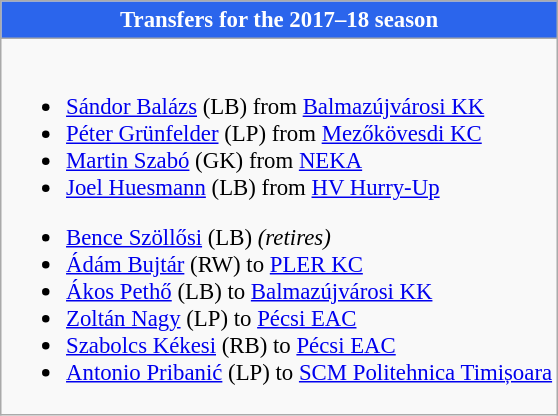<table class="wikitable collapsible collapsed" style="font-size:95%;">
<tr>
<th style="color:#FFFFFF; background:#2B65EC"> <strong>Transfers for the 2017–18 season</strong></th>
</tr>
<tr>
<td><br>
<ul><li> <a href='#'>Sándor Balázs</a> (LB) from  <a href='#'>Balmazújvárosi KK</a></li><li> <a href='#'>Péter Grünfelder</a> (LP) from  <a href='#'>Mezőkövesdi KC</a></li><li> <a href='#'>Martin Szabó</a> (GK) from  <a href='#'>NEKA</a></li><li> <a href='#'>Joel Huesmann</a> (LB) from  <a href='#'>HV Hurry-Up</a></li></ul><ul><li> <a href='#'>Bence Szöllősi</a> (LB) <em>(retires)</em></li><li> <a href='#'>Ádám Bujtár</a> (RW) to  <a href='#'>PLER KC</a></li><li> <a href='#'>Ákos Pethő</a> (LB) to  <a href='#'>Balmazújvárosi KK</a></li><li> <a href='#'>Zoltán Nagy</a> (LP) to  <a href='#'>Pécsi EAC</a></li><li> <a href='#'>Szabolcs Kékesi</a> (RB) to  <a href='#'>Pécsi EAC</a></li><li> <a href='#'>Antonio Pribanić</a> (LP) to  <a href='#'>SCM Politehnica Timișoara</a></li></ul></td>
</tr>
</table>
